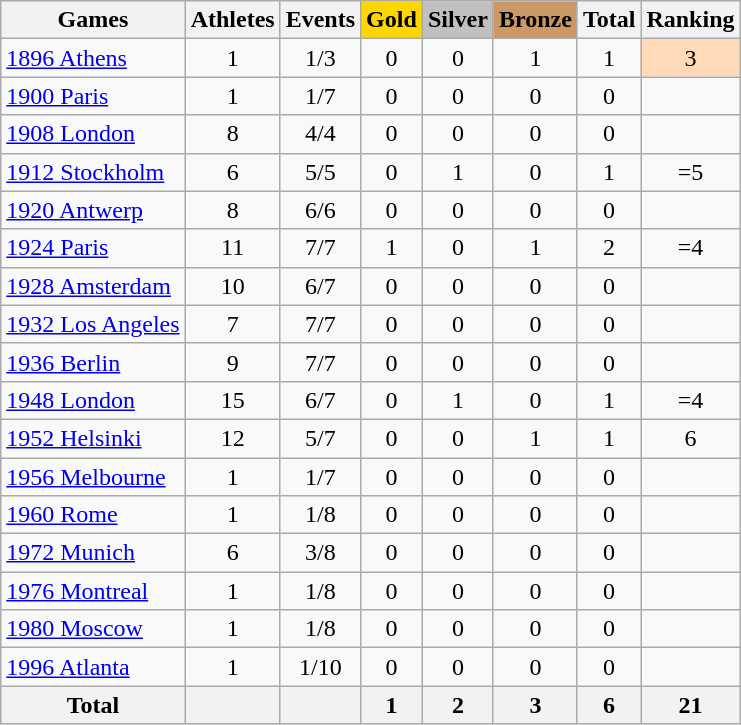<table class="wikitable sortable" style="text-align:center">
<tr>
<th>Games</th>
<th>Athletes</th>
<th>Events</th>
<th style="background-color:gold;">Gold</th>
<th style="background-color:silver;">Silver</th>
<th style="background-color:#c96;">Bronze</th>
<th>Total</th>
<th>Ranking</th>
</tr>
<tr>
<td align=left><a href='#'>1896 Athens</a></td>
<td>1</td>
<td>1/3</td>
<td>0</td>
<td>0</td>
<td>1</td>
<td>1</td>
<td bgcolor=ffdab9>3</td>
</tr>
<tr>
<td align=left><a href='#'>1900 Paris</a></td>
<td>1</td>
<td>1/7</td>
<td>0</td>
<td>0</td>
<td>0</td>
<td>0</td>
<td></td>
</tr>
<tr>
<td align=left><a href='#'>1908 London</a></td>
<td>8</td>
<td>4/4</td>
<td>0</td>
<td>0</td>
<td>0</td>
<td>0</td>
<td></td>
</tr>
<tr>
<td align=left><a href='#'>1912 Stockholm</a></td>
<td>6</td>
<td>5/5</td>
<td>0</td>
<td>1</td>
<td>0</td>
<td>1</td>
<td>=5</td>
</tr>
<tr>
<td align=left><a href='#'>1920 Antwerp</a></td>
<td>8</td>
<td>6/6</td>
<td>0</td>
<td>0</td>
<td>0</td>
<td>0</td>
<td></td>
</tr>
<tr>
<td align=left><a href='#'>1924 Paris</a></td>
<td>11</td>
<td>7/7</td>
<td>1</td>
<td>0</td>
<td>1</td>
<td>2</td>
<td>=4</td>
</tr>
<tr>
<td align=left><a href='#'>1928 Amsterdam</a></td>
<td>10</td>
<td>6/7</td>
<td>0</td>
<td>0</td>
<td>0</td>
<td>0</td>
<td></td>
</tr>
<tr>
<td align=left><a href='#'>1932 Los Angeles</a></td>
<td>7</td>
<td>7/7</td>
<td>0</td>
<td>0</td>
<td>0</td>
<td>0</td>
<td></td>
</tr>
<tr>
<td align=left><a href='#'>1936 Berlin</a></td>
<td>9</td>
<td>7/7</td>
<td>0</td>
<td>0</td>
<td>0</td>
<td>0</td>
<td></td>
</tr>
<tr>
<td align=left><a href='#'>1948 London</a></td>
<td>15</td>
<td>6/7</td>
<td>0</td>
<td>1</td>
<td>0</td>
<td>1</td>
<td>=4</td>
</tr>
<tr>
<td align=left><a href='#'>1952 Helsinki</a></td>
<td>12</td>
<td>5/7</td>
<td>0</td>
<td>0</td>
<td>1</td>
<td>1</td>
<td>6</td>
</tr>
<tr>
<td align=left><a href='#'>1956 Melbourne</a></td>
<td>1</td>
<td>1/7</td>
<td>0</td>
<td>0</td>
<td>0</td>
<td>0</td>
<td></td>
</tr>
<tr>
<td align=left><a href='#'>1960 Rome</a></td>
<td>1</td>
<td>1/8</td>
<td>0</td>
<td>0</td>
<td>0</td>
<td>0</td>
<td></td>
</tr>
<tr>
<td align=left><a href='#'>1972 Munich</a></td>
<td>6</td>
<td>3/8</td>
<td>0</td>
<td>0</td>
<td>0</td>
<td>0</td>
<td></td>
</tr>
<tr>
<td align=left><a href='#'>1976 Montreal</a></td>
<td>1</td>
<td>1/8</td>
<td>0</td>
<td>0</td>
<td>0</td>
<td>0</td>
<td></td>
</tr>
<tr>
<td align=left><a href='#'>1980 Moscow</a></td>
<td>1</td>
<td>1/8</td>
<td>0</td>
<td>0</td>
<td>0</td>
<td>0</td>
<td></td>
</tr>
<tr>
<td align=left><a href='#'>1996 Atlanta</a></td>
<td>1</td>
<td>1/10</td>
<td>0</td>
<td>0</td>
<td>0</td>
<td>0</td>
<td></td>
</tr>
<tr>
<th>Total</th>
<th></th>
<th></th>
<th>1</th>
<th>2</th>
<th>3</th>
<th>6</th>
<th>21</th>
</tr>
</table>
